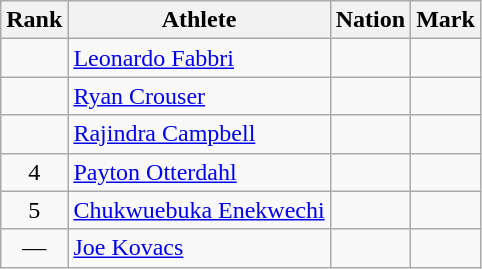<table class="wikitable">
<tr>
<th scope="col">Rank</th>
<th scope="col">Athlete</th>
<th scope="col">Nation</th>
<th scope="col">Mark</th>
</tr>
<tr>
<td align=center></td>
<td><a href='#'>Leonardo Fabbri</a></td>
<td></td>
<td></td>
</tr>
<tr>
<td align=center></td>
<td><a href='#'>Ryan Crouser</a></td>
<td></td>
<td></td>
</tr>
<tr>
<td align=center></td>
<td><a href='#'>Rajindra Campbell</a></td>
<td></td>
<td></td>
</tr>
<tr>
<td align=center>4</td>
<td><a href='#'>Payton Otterdahl</a></td>
<td></td>
<td></td>
</tr>
<tr>
<td align=center>5</td>
<td><a href='#'>Chukwuebuka Enekwechi</a></td>
<td></td>
<td></td>
</tr>
<tr>
<td align=center>—</td>
<td><a href='#'>Joe Kovacs</a></td>
<td></td>
<td></td>
</tr>
</table>
